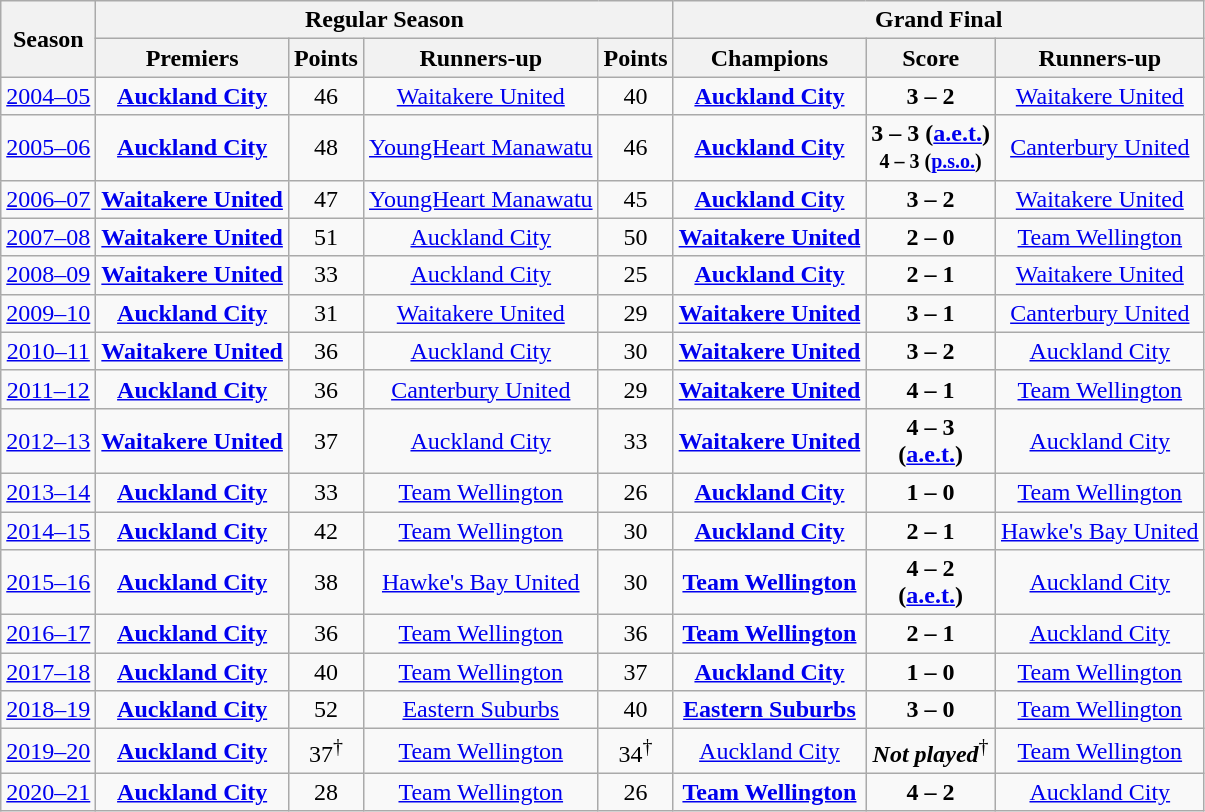<table class="wikitable" style="text-align: center;">
<tr>
<th rowspan=2>Season</th>
<th colspan=4>Regular Season</th>
<th colspan=3>Grand Final</th>
</tr>
<tr>
<th>Premiers</th>
<th>Points</th>
<th>Runners-up</th>
<th>Points</th>
<th>Champions</th>
<th>Score</th>
<th>Runners-up</th>
</tr>
<tr>
<td><a href='#'>2004–05</a></td>
<td align=center><strong><a href='#'>Auckland City</a></strong></td>
<td>46</td>
<td align=center><a href='#'>Waitakere United</a></td>
<td>40</td>
<td align=center><strong><a href='#'>Auckland City</a></strong></td>
<td><strong>3 – 2</strong></td>
<td align=center><a href='#'>Waitakere United</a></td>
</tr>
<tr>
<td><a href='#'>2005–06</a></td>
<td align=center><strong><a href='#'>Auckland City</a></strong></td>
<td>48</td>
<td align=center><a href='#'>YoungHeart Manawatu</a></td>
<td>46</td>
<td align=center><strong><a href='#'>Auckland City</a></strong></td>
<td><strong>3 – 3 (<a href='#'>a.e.t.</a>)</strong><br><small><strong>4 – 3 (<a href='#'>p.s.o.</a>)</strong></small></td>
<td align=center><a href='#'>Canterbury United</a></td>
</tr>
<tr>
<td><a href='#'>2006–07</a></td>
<td align=center><strong><a href='#'>Waitakere United</a></strong></td>
<td>47</td>
<td align=center><a href='#'>YoungHeart Manawatu</a></td>
<td>45</td>
<td align=center><strong><a href='#'>Auckland City</a></strong></td>
<td><strong>3 – 2</strong></td>
<td align=center><a href='#'>Waitakere United</a></td>
</tr>
<tr>
<td><a href='#'>2007–08</a></td>
<td align=center><strong><a href='#'>Waitakere United</a></strong></td>
<td>51</td>
<td align=center><a href='#'>Auckland City</a></td>
<td>50</td>
<td align=center><strong><a href='#'>Waitakere United</a></strong></td>
<td><strong>2 – 0</strong></td>
<td align=center><a href='#'>Team Wellington</a></td>
</tr>
<tr>
<td><a href='#'>2008–09</a></td>
<td align=center><strong><a href='#'>Waitakere United</a></strong></td>
<td>33</td>
<td align=center><a href='#'>Auckland City</a></td>
<td>25</td>
<td align=center><strong><a href='#'>Auckland City</a></strong></td>
<td><strong>2 – 1</strong></td>
<td align=center><a href='#'>Waitakere United</a></td>
</tr>
<tr>
<td><a href='#'>2009–10</a></td>
<td align=center><strong><a href='#'>Auckland City</a></strong></td>
<td>31</td>
<td align=center><a href='#'>Waitakere United</a></td>
<td>29</td>
<td align=center><strong><a href='#'>Waitakere United</a></strong></td>
<td><strong>3 – 1</strong></td>
<td align=center><a href='#'>Canterbury United</a></td>
</tr>
<tr>
<td><a href='#'>2010–11</a></td>
<td align=center><strong><a href='#'>Waitakere United</a></strong></td>
<td>36</td>
<td align=center><a href='#'>Auckland City</a></td>
<td>30</td>
<td align=center><strong><a href='#'>Waitakere United</a></strong></td>
<td><strong>3 – 2</strong></td>
<td align=center><a href='#'>Auckland City</a></td>
</tr>
<tr>
<td><a href='#'>2011–12</a></td>
<td align=center><strong> <a href='#'>Auckland City</a> </strong></td>
<td>36</td>
<td align=center><a href='#'>Canterbury United</a></td>
<td>29</td>
<td align=center><strong><a href='#'>Waitakere United</a></strong></td>
<td><strong>4 – 1</strong></td>
<td align=center><a href='#'>Team Wellington</a></td>
</tr>
<tr>
<td><a href='#'>2012–13</a></td>
<td align=center><strong><a href='#'>Waitakere United</a></strong></td>
<td>37</td>
<td align=center><a href='#'>Auckland City</a></td>
<td>33</td>
<td align=center><strong><a href='#'>Waitakere United</a></strong></td>
<td><strong>4 – 3</strong><br><strong>(<a href='#'>a.e.t.</a>)</strong></td>
<td align=center><a href='#'>Auckland City</a></td>
</tr>
<tr>
<td><a href='#'>2013–14</a></td>
<td align=center><strong><a href='#'>Auckland City</a></strong></td>
<td>33</td>
<td align=center><a href='#'>Team Wellington</a></td>
<td>26</td>
<td align=center><strong><a href='#'>Auckland City</a></strong></td>
<td><strong>1 – 0</strong></td>
<td align=center><a href='#'>Team Wellington</a></td>
</tr>
<tr>
<td><a href='#'>2014–15</a></td>
<td align=center><strong><a href='#'>Auckland City</a></strong></td>
<td>42</td>
<td align=center><a href='#'>Team Wellington</a></td>
<td>30</td>
<td align=center><strong><a href='#'>Auckland City</a></strong></td>
<td><strong>2 – 1</strong></td>
<td align=center><a href='#'>Hawke's Bay United</a></td>
</tr>
<tr>
<td><a href='#'>2015–16</a></td>
<td align=center><strong><a href='#'>Auckland City</a></strong></td>
<td>38</td>
<td align=center><a href='#'>Hawke's Bay United</a></td>
<td>30</td>
<td align=center><strong><a href='#'>Team Wellington</a></strong></td>
<td><strong>4 – 2</strong><br><strong>(<a href='#'>a.e.t.</a>)</strong></td>
<td align=center><a href='#'>Auckland City</a></td>
</tr>
<tr>
<td><a href='#'>2016–17</a></td>
<td align=center><strong><a href='#'>Auckland City</a></strong></td>
<td>36</td>
<td align=center><a href='#'>Team Wellington</a></td>
<td>36</td>
<td align=center><strong><a href='#'>Team Wellington</a></strong></td>
<td><strong>2 – 1</strong></td>
<td align=center><a href='#'>Auckland City</a></td>
</tr>
<tr>
<td><a href='#'>2017–18</a></td>
<td align=center><strong><a href='#'>Auckland City</a></strong></td>
<td>40</td>
<td align=center><a href='#'>Team Wellington</a></td>
<td>37</td>
<td align=center><strong><a href='#'>Auckland City</a></strong></td>
<td><strong>1 – 0</strong></td>
<td align=center><a href='#'>Team Wellington</a></td>
</tr>
<tr>
<td><a href='#'>2018–19</a></td>
<td align=center><strong><a href='#'>Auckland City</a></strong></td>
<td>52</td>
<td align=center><a href='#'>Eastern Suburbs</a></td>
<td>40</td>
<td align=center><strong><a href='#'>Eastern Suburbs</a></strong></td>
<td><strong>3 – 0</strong></td>
<td align=center><a href='#'>Team Wellington</a></td>
</tr>
<tr>
<td><a href='#'>2019–20</a></td>
<td align=center><strong><a href='#'>Auckland City</a></strong></td>
<td>37<sup>†</sup></td>
<td align=center><a href='#'>Team Wellington</a></td>
<td>34<sup>†</sup></td>
<td align=center><a href='#'>Auckland City</a></td>
<td><strong><em>Not played</em></strong><sup>†</sup></td>
<td align=center><a href='#'>Team Wellington</a></td>
</tr>
<tr>
<td><a href='#'>2020–21</a></td>
<td align=center><strong><a href='#'>Auckland City</a></strong></td>
<td>28</td>
<td align=center><a href='#'>Team Wellington</a></td>
<td>26</td>
<td align=center><strong><a href='#'>Team Wellington</a> </strong></td>
<td><strong>4 – 2</strong></td>
<td align=center><a href='#'>Auckland City</a></td>
</tr>
</table>
